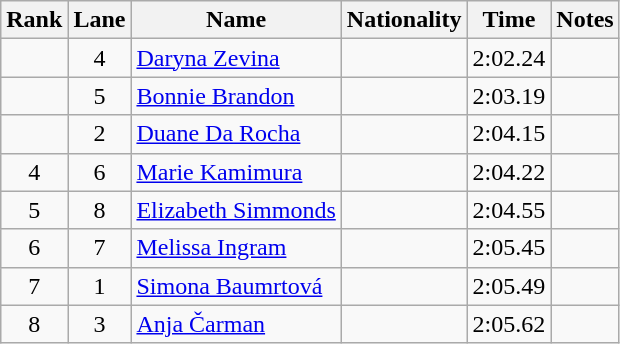<table class="wikitable sortable" style="text-align:center">
<tr>
<th>Rank</th>
<th>Lane</th>
<th>Name</th>
<th>Nationality</th>
<th>Time</th>
<th>Notes</th>
</tr>
<tr>
<td></td>
<td>4</td>
<td align=left><a href='#'>Daryna Zevina</a></td>
<td align=left></td>
<td>2:02.24</td>
<td></td>
</tr>
<tr>
<td></td>
<td>5</td>
<td align=left><a href='#'>Bonnie Brandon</a></td>
<td align=left></td>
<td>2:03.19</td>
<td></td>
</tr>
<tr>
<td></td>
<td>2</td>
<td align=left><a href='#'>Duane Da Rocha</a></td>
<td align=left></td>
<td>2:04.15</td>
<td></td>
</tr>
<tr>
<td>4</td>
<td>6</td>
<td align=left><a href='#'>Marie Kamimura</a></td>
<td align=left></td>
<td>2:04.22</td>
<td></td>
</tr>
<tr>
<td>5</td>
<td>8</td>
<td align=left><a href='#'>Elizabeth Simmonds</a></td>
<td align=left></td>
<td>2:04.55</td>
<td></td>
</tr>
<tr>
<td>6</td>
<td>7</td>
<td align=left><a href='#'>Melissa Ingram</a></td>
<td align=left></td>
<td>2:05.45</td>
<td></td>
</tr>
<tr>
<td>7</td>
<td>1</td>
<td align=left><a href='#'>Simona Baumrtová</a></td>
<td align=left></td>
<td>2:05.49</td>
<td></td>
</tr>
<tr>
<td>8</td>
<td>3</td>
<td align=left><a href='#'>Anja Čarman</a></td>
<td align=left></td>
<td>2:05.62</td>
<td></td>
</tr>
</table>
